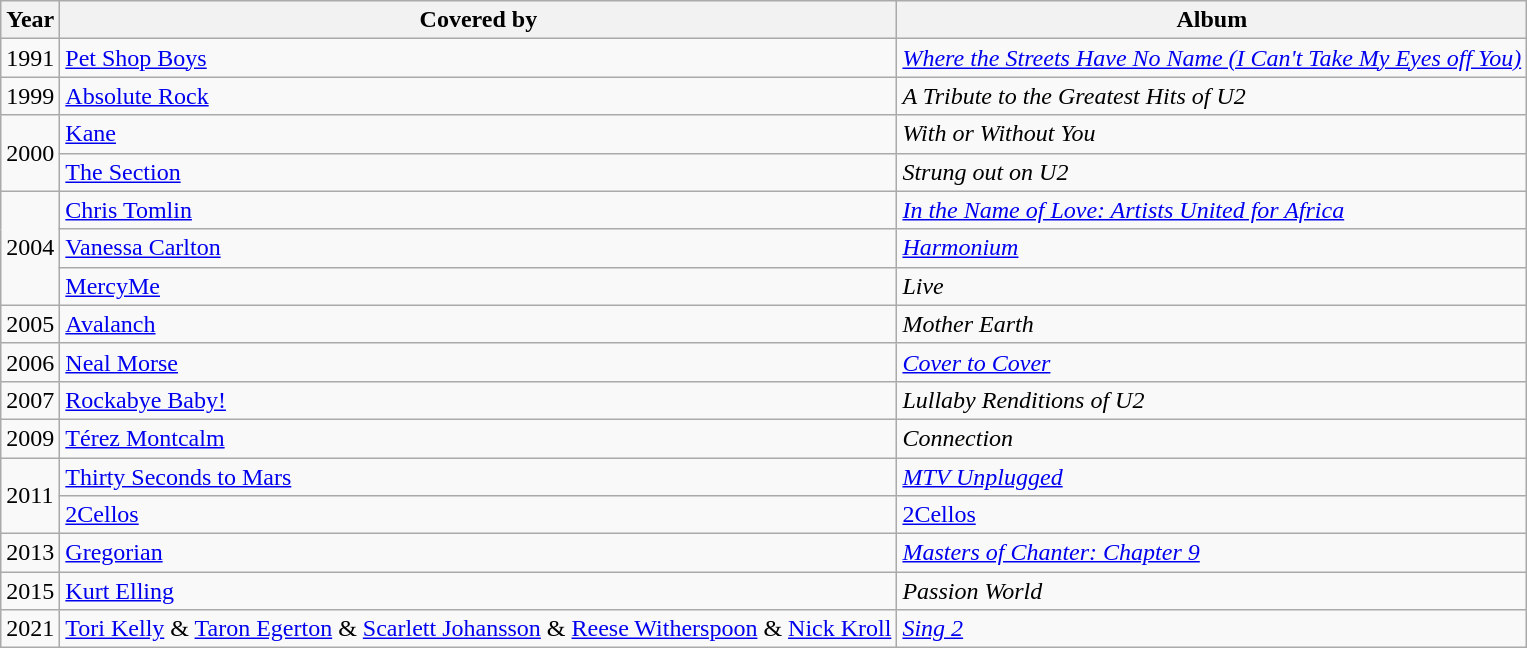<table class="wikitable">
<tr>
<th>Year</th>
<th>Covered by</th>
<th>Album</th>
</tr>
<tr>
<td>1991</td>
<td><a href='#'>Pet Shop Boys</a></td>
<td><em><a href='#'>Where the Streets Have No Name (I Can't Take My Eyes off You)</a></em></td>
</tr>
<tr>
<td rowspan="1">1999</td>
<td><a href='#'>Absolute Rock</a></td>
<td><em>A Tribute to the Greatest Hits of U2</em></td>
</tr>
<tr>
<td rowspan="2">2000</td>
<td><a href='#'>Kane</a></td>
<td><em>With or Without You</em></td>
</tr>
<tr>
<td><a href='#'>The Section</a></td>
<td><em>Strung out on U2</em></td>
</tr>
<tr>
<td rowspan="3">2004</td>
<td><a href='#'>Chris Tomlin</a></td>
<td><em><a href='#'>In the Name of Love: Artists United for Africa</a></em></td>
</tr>
<tr>
<td><a href='#'>Vanessa Carlton</a></td>
<td><em><a href='#'>Harmonium</a></em></td>
</tr>
<tr>
<td><a href='#'>MercyMe</a></td>
<td><em>Live</em></td>
</tr>
<tr>
<td>2005</td>
<td><a href='#'>Avalanch</a></td>
<td><em>Mother Earth</em></td>
</tr>
<tr>
<td>2006</td>
<td><a href='#'>Neal Morse</a></td>
<td><em><a href='#'>Cover to Cover</a></em></td>
</tr>
<tr>
<td>2007</td>
<td><a href='#'>Rockabye Baby!</a></td>
<td><em>Lullaby Renditions of U2</em></td>
</tr>
<tr>
<td>2009</td>
<td><a href='#'>Térez Montcalm</a></td>
<td><em>Connection</em></td>
</tr>
<tr>
<td rowspan="2">2011</td>
<td><a href='#'>Thirty Seconds to Mars</a></td>
<td><em><a href='#'>MTV Unplugged</a></em></td>
</tr>
<tr>
<td><a href='#'>2Cellos</a></td>
<td><a href='#'>2Cellos</a></td>
</tr>
<tr>
<td>2013</td>
<td><a href='#'>Gregorian</a></td>
<td><em><a href='#'>Masters of Chanter: Chapter 9</a></em></td>
</tr>
<tr>
<td>2015</td>
<td><a href='#'>Kurt Elling</a></td>
<td><em>Passion World</em></td>
</tr>
<tr>
<td>2021</td>
<td><a href='#'>Tori Kelly</a> & <a href='#'>Taron Egerton</a> & <a href='#'>Scarlett Johansson</a> & <a href='#'>Reese Witherspoon</a> & <a href='#'>Nick Kroll</a></td>
<td><em><a href='#'>Sing 2</a></em></td>
</tr>
</table>
